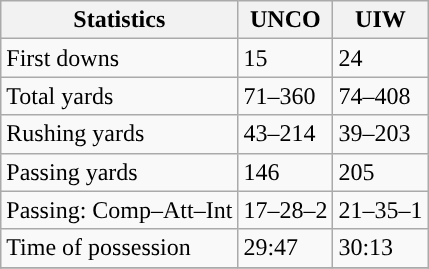<table class="wikitable" style="float: left;">
<tr>
<th>Statistics</th>
<th>UNCO</th>
<th>UIW</th>
</tr>
<tr>
<td>First downs</td>
<td>15</td>
<td>24</td>
</tr>
<tr>
<td>Total yards</td>
<td>71–360</td>
<td>74–408</td>
</tr>
<tr>
<td>Rushing yards</td>
<td>43–214</td>
<td>39–203</td>
</tr>
<tr>
<td>Passing yards</td>
<td>146</td>
<td>205</td>
</tr>
<tr>
<td>Passing: Comp–Att–Int</td>
<td>17–28–2</td>
<td>21–35–1</td>
</tr>
<tr>
<td>Time of possession</td>
<td>29:47</td>
<td>30:13</td>
</tr>
<tr>
</tr>
</table>
